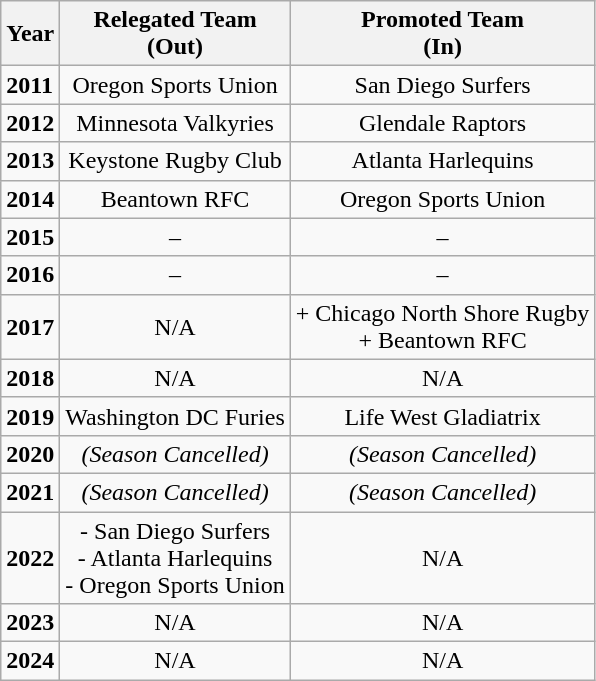<table class="wikitable">
<tr>
<th>Year</th>
<th>Relegated Team<br>(Out)</th>
<th>Promoted Team<br>(In)</th>
</tr>
<tr>
<td><strong>2011</strong></td>
<td align="center">Oregon Sports Union</td>
<td align="center">San Diego Surfers</td>
</tr>
<tr>
<td><strong>2012</strong></td>
<td align="center">Minnesota Valkyries</td>
<td align="center">Glendale Raptors</td>
</tr>
<tr>
<td><strong>2013</strong></td>
<td align="center">Keystone Rugby Club</td>
<td align="center">Atlanta Harlequins</td>
</tr>
<tr>
<td><strong>2014</strong></td>
<td align="center">Beantown RFC</td>
<td align="center">Oregon Sports Union</td>
</tr>
<tr>
<td><strong>2015</strong></td>
<td align="center">–</td>
<td align="center">–</td>
</tr>
<tr>
<td><strong>2016</strong></td>
<td align="center">–</td>
<td align="center">–</td>
</tr>
<tr>
<td><strong>2017</strong></td>
<td align="center">N/A</td>
<td align="center">+ Chicago North Shore Rugby<br>+ Beantown RFC</td>
</tr>
<tr>
<td><strong>2018</strong></td>
<td align="center">N/A</td>
<td align="center">N/A</td>
</tr>
<tr>
<td><strong>2019</strong></td>
<td align="center">Washington DC Furies</td>
<td align="center">Life West Gladiatrix</td>
</tr>
<tr>
<td><strong>2020</strong></td>
<td align="center"><em>(Season Cancelled)</em></td>
<td align="center"><em>(Season Cancelled)</em></td>
</tr>
<tr>
<td><strong>2021</strong></td>
<td align="center"><em>(Season Cancelled)</em></td>
<td align="center"><em>(Season Cancelled)</em></td>
</tr>
<tr>
<td><strong>2022</strong></td>
<td align="center">- San Diego Surfers<br>- Atlanta Harlequins<br>- Oregon Sports Union</td>
<td align="center">N/A</td>
</tr>
<tr>
<td><strong>2023</strong></td>
<td align="center">N/A</td>
<td align="center">N/A</td>
</tr>
<tr>
<td><strong>2024</strong></td>
<td align="center">N/A</td>
<td align="center">N/A</td>
</tr>
</table>
